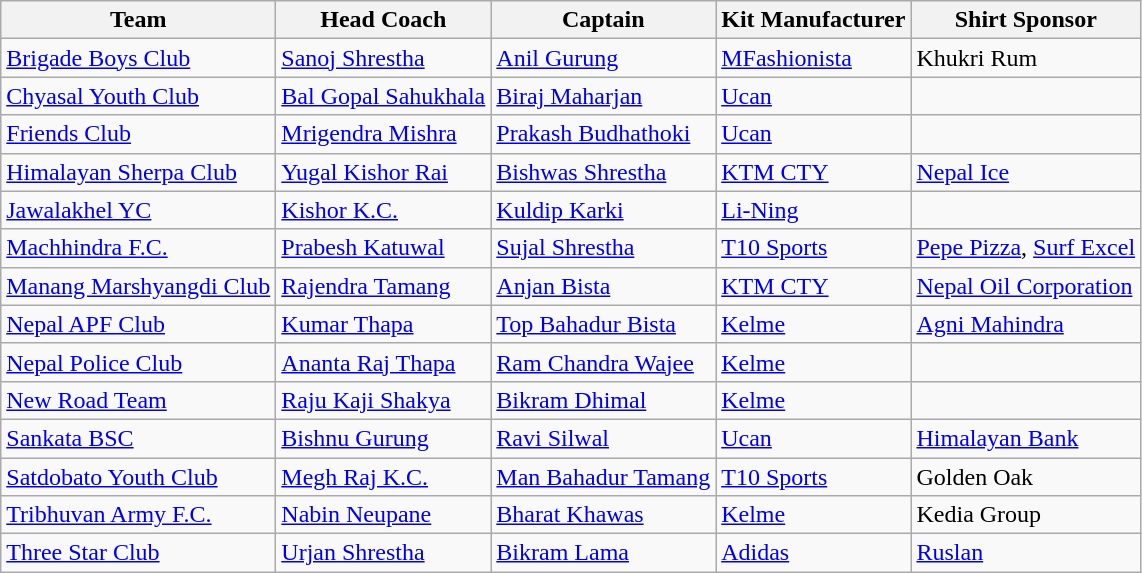<table class="wikitable sortable">
<tr>
<th>Team</th>
<th>Head Coach</th>
<th>Captain</th>
<th>Kit Manufacturer</th>
<th>Shirt Sponsor</th>
</tr>
<tr>
<td><a href='#'>Brigade Boys Club</a></td>
<td> <a href='#'>Sanoj Shrestha</a></td>
<td> <a href='#'>Anil Gurung</a></td>
<td><a href='#'>MFashionista</a></td>
<td>Khukri Rum</td>
</tr>
<tr>
<td><a href='#'>Chyasal Youth Club</a></td>
<td> <a href='#'>Bal Gopal Sahukhala</a></td>
<td><a href='#'>Biraj Maharjan</a></td>
<td><a href='#'>Ucan</a></td>
<td></td>
</tr>
<tr>
<td><a href='#'>Friends Club</a></td>
<td> <a href='#'>Mrigendra Mishra</a></td>
<td> <a href='#'>Prakash Budhathoki</a></td>
<td><a href='#'>Ucan</a></td>
<td></td>
</tr>
<tr>
<td><a href='#'>Himalayan Sherpa Club</a></td>
<td> <a href='#'>Yugal Kishor Rai</a></td>
<td> <a href='#'>Bishwas Shrestha</a></td>
<td><a href='#'>KTM CTY</a></td>
<td><a href='#'>Nepal Ice</a></td>
</tr>
<tr>
<td><a href='#'>Jawalakhel YC</a></td>
<td> <a href='#'>Kishor K.C.</a></td>
<td><a href='#'>Kuldip Karki</a></td>
<td><a href='#'>Li-Ning</a></td>
<td></td>
</tr>
<tr>
<td><a href='#'>Machhindra F.C.</a></td>
<td> <a href='#'>Prabesh Katuwal</a></td>
<td><a href='#'>Sujal Shrestha</a></td>
<td><a href='#'>T10 Sports</a></td>
<td><a href='#'>Pepe Pizza</a>, <a href='#'>Surf Excel</a></td>
</tr>
<tr>
<td><a href='#'>Manang Marshyangdi Club</a></td>
<td> <a href='#'>Rajendra Tamang</a></td>
<td><a href='#'>Anjan Bista</a></td>
<td><a href='#'>KTM CTY</a></td>
<td><a href='#'>Nepal Oil Corporation</a></td>
</tr>
<tr>
<td><a href='#'>Nepal APF Club</a></td>
<td> <a href='#'>Kumar Thapa</a></td>
<td> <a href='#'>Top Bahadur Bista</a></td>
<td><a href='#'>Kelme</a></td>
<td><a href='#'>Agni Mahindra</a></td>
</tr>
<tr>
<td><a href='#'>Nepal Police Club</a></td>
<td> <a href='#'>Ananta Raj Thapa</a></td>
<td> <a href='#'>Ram Chandra Wajee</a></td>
<td><a href='#'>Kelme</a></td>
<td></td>
</tr>
<tr>
<td><a href='#'>New Road Team</a></td>
<td> <a href='#'>Raju Kaji Shakya</a></td>
<td><a href='#'>Bikram Dhimal</a></td>
<td><a href='#'>Kelme</a></td>
<td></td>
</tr>
<tr>
<td><a href='#'>Sankata BSC</a></td>
<td> <a href='#'>Bishnu Gurung</a></td>
<td> <a href='#'>Ravi Silwal</a></td>
<td><a href='#'>Ucan</a></td>
<td><a href='#'>Himalayan Bank</a></td>
</tr>
<tr>
<td><a href='#'>Satdobato Youth Club</a></td>
<td> <a href='#'>Megh Raj K.C.</a></td>
<td><a href='#'>Man Bahadur Tamang</a></td>
<td><a href='#'>T10 Sports</a></td>
<td>Golden Oak</td>
</tr>
<tr>
<td><a href='#'>Tribhuvan Army F.C.</a></td>
<td> <a href='#'>Nabin Neupane</a></td>
<td><a href='#'>Bharat Khawas</a></td>
<td><a href='#'>Kelme</a></td>
<td>Kedia Group</td>
</tr>
<tr>
<td><a href='#'>Three Star Club</a></td>
<td> <a href='#'>Urjan Shrestha</a></td>
<td> <a href='#'>Bikram Lama</a></td>
<td><a href='#'>Adidas</a></td>
<td><a href='#'>Ruslan</a></td>
</tr>
</table>
